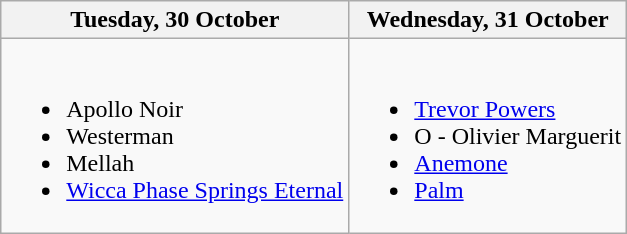<table class="wikitable">
<tr>
<th>Tuesday, 30 October</th>
<th>Wednesday, 31 October</th>
</tr>
<tr valign="top">
<td><br><ul><li>Apollo Noir</li><li>Westerman</li><li>Mellah</li><li><a href='#'>Wicca Phase Springs Eternal</a></li></ul></td>
<td><br><ul><li><a href='#'>Trevor Powers</a></li><li>O - Olivier Marguerit</li><li><a href='#'>Anemone</a></li><li><a href='#'>Palm</a></li></ul></td>
</tr>
</table>
